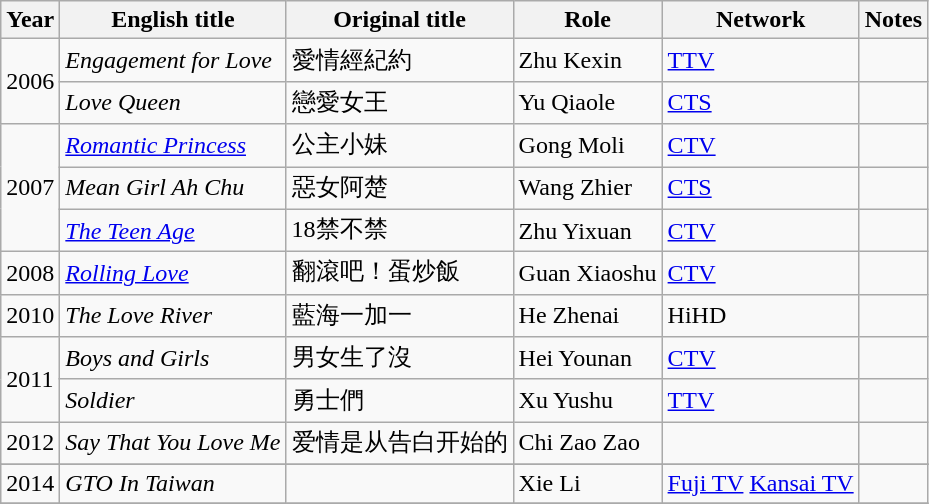<table class="wikitable sortable">
<tr>
<th>Year</th>
<th>English title</th>
<th>Original title</th>
<th>Role</th>
<th>Network</th>
<th class="unsortable">Notes</th>
</tr>
<tr>
<td rowspan="2">2006</td>
<td><em>Engagement for Love</em></td>
<td>愛情經紀約</td>
<td>Zhu Kexin</td>
<td><a href='#'>TTV</a></td>
<td></td>
</tr>
<tr>
<td><em>Love Queen</em></td>
<td>戀愛女王</td>
<td>Yu Qiaole</td>
<td><a href='#'>CTS</a></td>
<td></td>
</tr>
<tr>
<td rowspan="3">2007</td>
<td><em><a href='#'>Romantic Princess</a></em></td>
<td>公主小妹</td>
<td>Gong Moli</td>
<td><a href='#'>CTV</a></td>
<td></td>
</tr>
<tr>
<td><em>Mean Girl Ah Chu</em></td>
<td>惡女阿楚</td>
<td>Wang Zhier</td>
<td><a href='#'>CTS</a></td>
<td></td>
</tr>
<tr>
<td><em> <a href='#'>The Teen Age</a></em></td>
<td>18禁不禁</td>
<td>Zhu Yixuan</td>
<td><a href='#'>CTV</a></td>
<td></td>
</tr>
<tr>
<td>2008</td>
<td><em><a href='#'>Rolling Love</a></em></td>
<td>翻滾吧！蛋炒飯</td>
<td>Guan Xiaoshu</td>
<td><a href='#'>CTV</a></td>
<td></td>
</tr>
<tr>
<td>2010</td>
<td><em>The Love River </em></td>
<td>藍海一加一</td>
<td>He Zhenai</td>
<td>HiHD</td>
<td></td>
</tr>
<tr>
<td rowspan="2">2011</td>
<td><em>Boys and Girls</em></td>
<td>男女生了沒</td>
<td>Hei Younan</td>
<td><a href='#'>CTV</a></td>
<td></td>
</tr>
<tr>
<td><em>Soldier</em></td>
<td>勇士們</td>
<td>Xu Yushu</td>
<td><a href='#'>TTV</a></td>
<td></td>
</tr>
<tr>
<td rowspan="1">2012</td>
<td><em>Say That You Love Me</em></td>
<td>爱情是从告白开始的</td>
<td>Chi Zao Zao</td>
<td></td>
<td></td>
</tr>
<tr>
</tr>
<tr>
<td rowspan="1">2014</td>
<td><em>GTO In Taiwan</em></td>
<td></td>
<td>Xie Li</td>
<td><a href='#'>Fuji TV</a> <a href='#'>Kansai TV</a></td>
<td></td>
</tr>
<tr>
</tr>
</table>
